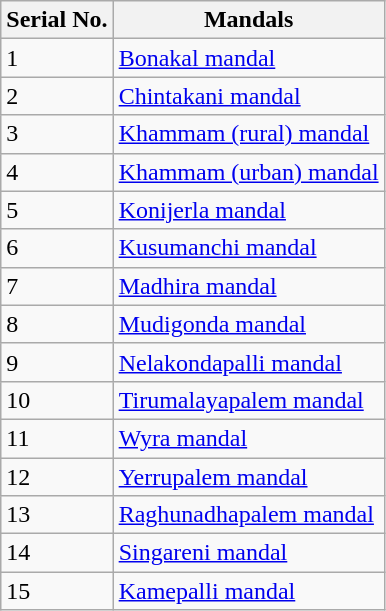<table class="wikitable">
<tr>
<th>Serial No.</th>
<th>Mandals</th>
</tr>
<tr>
<td>1</td>
<td><a href='#'>Bonakal mandal</a></td>
</tr>
<tr>
<td>2</td>
<td><a href='#'>Chintakani mandal</a></td>
</tr>
<tr>
<td>3</td>
<td><a href='#'>Khammam (rural) mandal</a></td>
</tr>
<tr>
<td>4</td>
<td><a href='#'>Khammam (urban) mandal</a></td>
</tr>
<tr>
<td>5</td>
<td><a href='#'>Konijerla mandal</a></td>
</tr>
<tr>
<td>6</td>
<td><a href='#'>Kusumanchi mandal</a></td>
</tr>
<tr>
<td>7</td>
<td><a href='#'>Madhira mandal</a></td>
</tr>
<tr>
<td>8</td>
<td><a href='#'>Mudigonda mandal</a></td>
</tr>
<tr>
<td>9</td>
<td><a href='#'>Nelakondapalli mandal</a></td>
</tr>
<tr>
<td>10</td>
<td><a href='#'>Tirumalayapalem mandal</a></td>
</tr>
<tr>
<td>11</td>
<td><a href='#'>Wyra mandal</a></td>
</tr>
<tr>
<td>12</td>
<td><a href='#'>Yerrupalem mandal</a></td>
</tr>
<tr>
<td>13</td>
<td><a href='#'>Raghunadhapalem mandal</a></td>
</tr>
<tr>
<td>14</td>
<td><a href='#'>Singareni mandal</a></td>
</tr>
<tr>
<td>15</td>
<td><a href='#'>Kamepalli mandal</a></td>
</tr>
</table>
